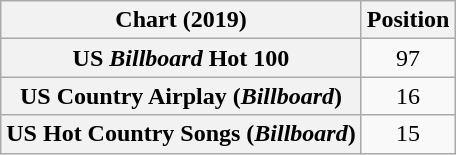<table class="wikitable sortable plainrowheaders" style="text-align:center">
<tr>
<th scope="col">Chart (2019)</th>
<th scope="col">Position</th>
</tr>
<tr>
<th scope="row">US <em>Billboard</em> Hot 100</th>
<td>97</td>
</tr>
<tr>
<th scope="row">US Country Airplay (<em>Billboard</em>)</th>
<td>16</td>
</tr>
<tr>
<th scope="row">US Hot Country Songs (<em>Billboard</em>)</th>
<td>15</td>
</tr>
</table>
